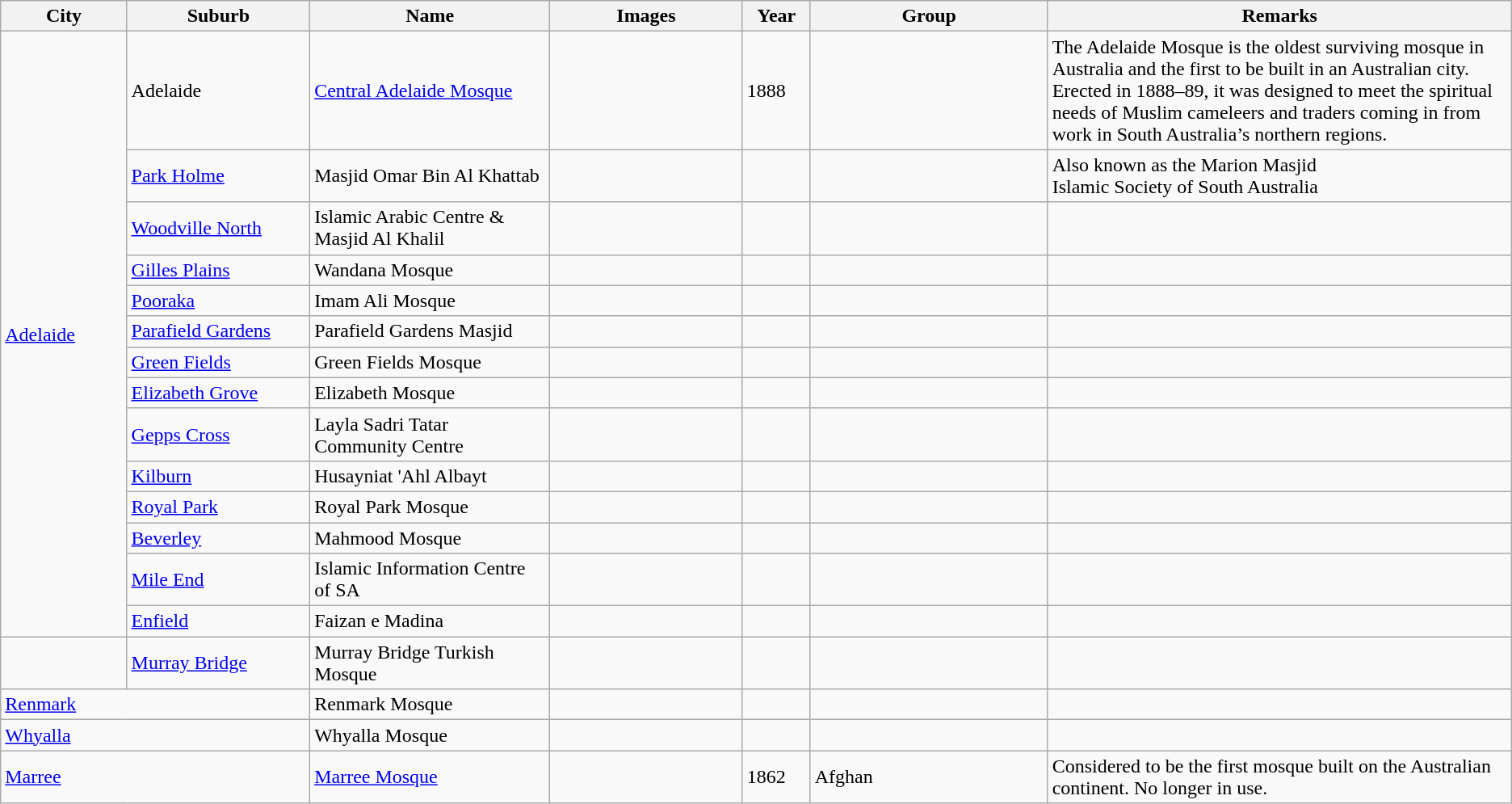<table class="wikitable sortable">
<tr>
<th align=left width=100px>City</th>
<th align=left width=150px>Suburb</th>
<th align=left width=200px>Name</th>
<th align=center width=160px class=unsortable>Images</th>
<th align=left width=050px>Year</th>
<th align=center width=200px>Group</th>
<th align=left width=400px class=unsortable>Remarks</th>
</tr>
<tr>
<td rowspan=14><a href='#'>Adelaide</a></td>
<td>Adelaide</td>
<td><a href='#'>Central Adelaide Mosque</a></td>
<td></td>
<td>1888</td>
<td></td>
<td>The Adelaide Mosque is the oldest surviving mosque in Australia and the first to be built in an Australian city. Erected in 1888–89, it was designed to meet the spiritual needs of Muslim cameleers and traders coming in from work in South Australia’s northern regions.</td>
</tr>
<tr>
<td><a href='#'>Park Holme</a></td>
<td>Masjid Omar Bin Al Khattab</td>
<td></td>
<td></td>
<td></td>
<td>Also known as the Marion Masjid<br>Islamic Society of South Australia</td>
</tr>
<tr>
<td><a href='#'>Woodville North</a></td>
<td>Islamic Arabic Centre & Masjid Al Khalil</td>
<td></td>
<td></td>
<td></td>
<td></td>
</tr>
<tr>
<td><a href='#'>Gilles Plains</a></td>
<td>Wandana Mosque</td>
<td></td>
<td></td>
<td></td>
<td></td>
</tr>
<tr>
<td><a href='#'>Pooraka</a></td>
<td>Imam Ali Mosque</td>
<td></td>
<td></td>
<td></td>
<td></td>
</tr>
<tr>
<td><a href='#'>Parafield Gardens</a></td>
<td>Parafield Gardens Masjid</td>
<td></td>
<td></td>
<td></td>
<td></td>
</tr>
<tr>
<td><a href='#'>Green Fields</a></td>
<td>Green Fields Mosque</td>
<td></td>
<td></td>
<td></td>
<td></td>
</tr>
<tr>
<td><a href='#'>Elizabeth Grove</a></td>
<td>Elizabeth Mosque</td>
<td></td>
<td></td>
<td></td>
<td></td>
</tr>
<tr>
<td><a href='#'>Gepps Cross</a></td>
<td>Layla Sadri Tatar Community Centre</td>
<td></td>
<td></td>
<td></td>
<td></td>
</tr>
<tr>
<td><a href='#'>Kilburn</a></td>
<td>Husayniat 'Ahl Albayt</td>
<td></td>
<td></td>
<td></td>
<td></td>
</tr>
<tr>
<td><a href='#'>Royal Park</a></td>
<td>Royal Park Mosque</td>
<td></td>
<td></td>
<td></td>
<td></td>
</tr>
<tr>
<td><a href='#'>Beverley</a></td>
<td>Mahmood Mosque</td>
<td></td>
<td></td>
<td></td>
<td></td>
</tr>
<tr>
<td><a href='#'>Mile End</a></td>
<td>Islamic Information Centre of SA</td>
<td></td>
<td></td>
<td></td>
<td></td>
</tr>
<tr>
<td><a href='#'>Enfield</a></td>
<td>Faizan e Madina</td>
<td></td>
<td></td>
<td></td>
<td></td>
</tr>
<tr>
<td></td>
<td><a href='#'>Murray Bridge</a></td>
<td>Murray Bridge Turkish Mosque</td>
<td></td>
<td></td>
<td></td>
<td></td>
</tr>
<tr>
<td colspan=2><a href='#'>Renmark</a></td>
<td>Renmark Mosque</td>
<td></td>
<td></td>
<td></td>
<td></td>
</tr>
<tr>
<td colspan=2><a href='#'>Whyalla</a></td>
<td>Whyalla Mosque</td>
<td></td>
<td></td>
<td></td>
<td></td>
</tr>
<tr>
<td colspan=2><a href='#'>Marree</a></td>
<td><a href='#'>Marree Mosque</a></td>
<td></td>
<td>1862</td>
<td>Afghan</td>
<td>Considered to be the first mosque built on the Australian continent.  No longer in use.</td>
</tr>
</table>
